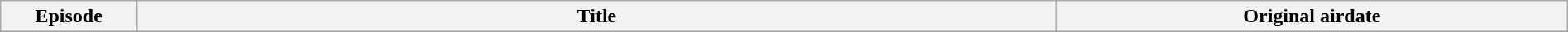<table class="wikitable plainrowheaders" style="width: 100%;">
<tr>
<th width="8%">Episode</th>
<th width="54%">Title</th>
<th width="30%">Original airdate</th>
</tr>
<tr>
</tr>
</table>
